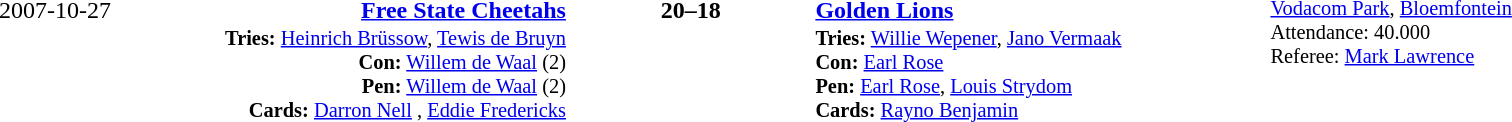<table style="width: 100%; background: ;" cellspacing="0">
<tr>
<td align=right valign=top rowspan=3 width=15%>2007-10-27</td>
</tr>
<tr>
<td width=24% align=right><strong><a href='#'>Free State Cheetahs</a></strong></td>
<td align=center width=13%><strong>20–18</strong> <br></td>
<td width=24%><strong><a href='#'>Golden Lions</a></strong></td>
<td style=font-size:85% rowspan=3 valign=top><a href='#'>Vodacom Park</a>, <a href='#'>Bloemfontein</a><br>Attendance: 40.000<br>Referee: <a href='#'>Mark Lawrence</a></td>
</tr>
<tr style=font-size:85%>
<td align=right valign=top><strong>Tries:</strong> <a href='#'>Heinrich Brüssow</a>, <a href='#'>Tewis de Bruyn</a> <br><strong>Con:</strong> <a href='#'>Willem de Waal</a> (2) <br><strong>Pen:</strong> <a href='#'>Willem de Waal</a> (2) <br><strong>Cards:</strong> <a href='#'>Darron Nell</a> , <a href='#'>Eddie Fredericks</a> </td>
<td></td>
<td valign=top><strong>Tries:</strong> <a href='#'>Willie Wepener</a>, <a href='#'>Jano Vermaak</a><br><strong>Con:</strong> <a href='#'>Earl Rose</a> <br><strong>Pen:</strong> <a href='#'>Earl Rose</a>, <a href='#'>Louis Strydom</a> <br><strong>Cards:</strong> <a href='#'>Rayno Benjamin</a> </td>
</tr>
</table>
